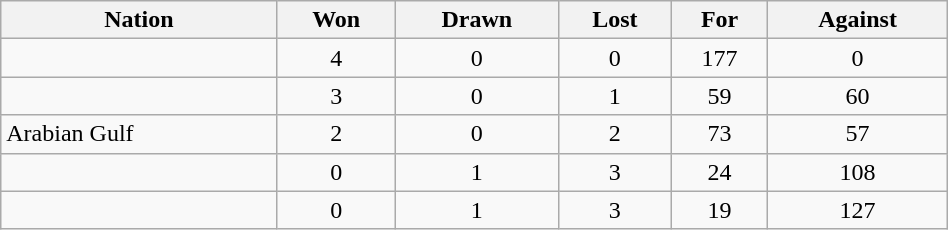<table class="wikitable" style="text-align: center; width:50%">
<tr>
<th>Nation</th>
<th>Won</th>
<th>Drawn</th>
<th>Lost</th>
<th>For</th>
<th>Against</th>
</tr>
<tr>
<td align=left></td>
<td>4</td>
<td>0</td>
<td>0</td>
<td>177</td>
<td>0</td>
</tr>
<tr>
<td align=left></td>
<td>3</td>
<td>0</td>
<td>1</td>
<td>59</td>
<td>60</td>
</tr>
<tr>
<td align=left> Arabian Gulf</td>
<td>2</td>
<td>0</td>
<td>2</td>
<td>73</td>
<td>57</td>
</tr>
<tr>
<td align=left></td>
<td>0</td>
<td>1</td>
<td>3</td>
<td>24</td>
<td>108</td>
</tr>
<tr>
<td align=left></td>
<td>0</td>
<td>1</td>
<td>3</td>
<td>19</td>
<td>127</td>
</tr>
</table>
